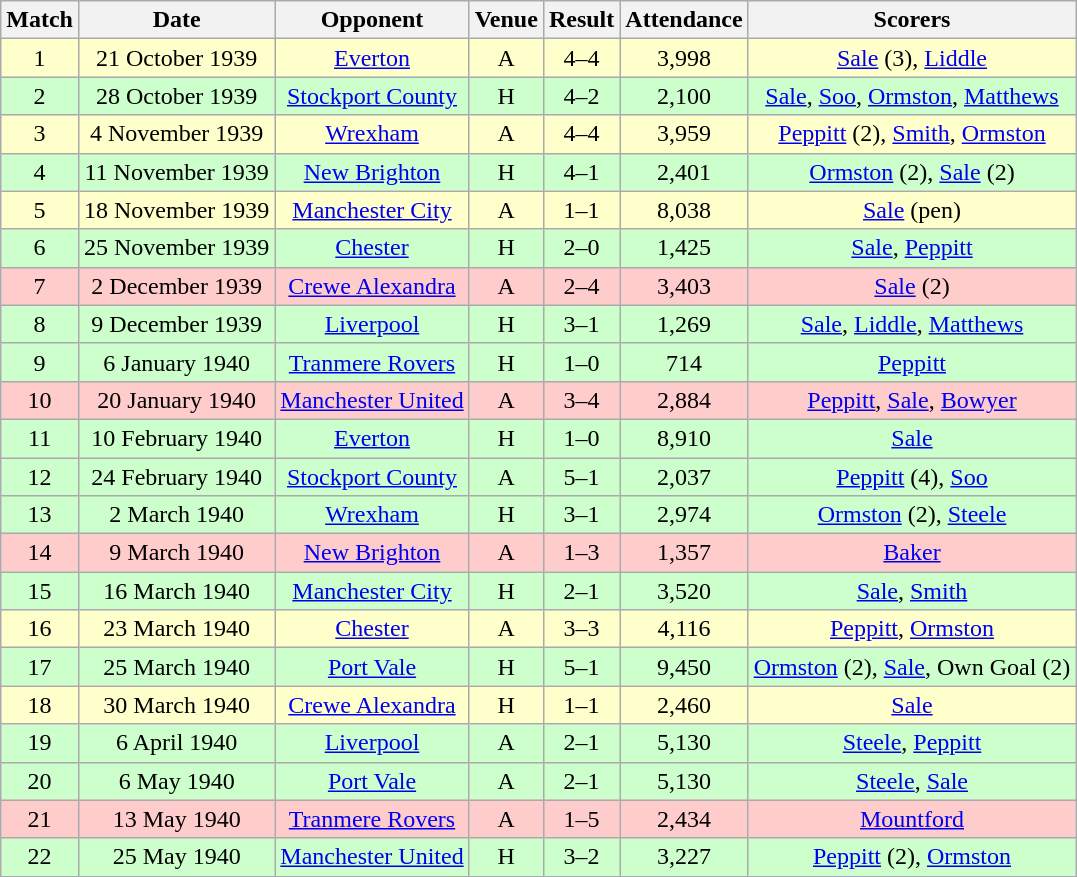<table class="wikitable" style="font-size:100%; text-align:center">
<tr>
<th>Match</th>
<th>Date</th>
<th>Opponent</th>
<th>Venue</th>
<th>Result</th>
<th>Attendance</th>
<th>Scorers</th>
</tr>
<tr style="background-color: #FFFFCC;">
<td>1</td>
<td>21 October 1939</td>
<td><a href='#'>Everton</a></td>
<td>A</td>
<td>4–4</td>
<td>3,998</td>
<td><a href='#'>Sale</a> (3), <a href='#'>Liddle</a></td>
</tr>
<tr style="background-color: #CCFFCC;">
<td>2</td>
<td>28 October 1939</td>
<td><a href='#'>Stockport County</a></td>
<td>H</td>
<td>4–2</td>
<td>2,100</td>
<td><a href='#'>Sale</a>, <a href='#'>Soo</a>, <a href='#'>Ormston</a>, <a href='#'>Matthews</a></td>
</tr>
<tr style="background-color: #FFFFCC;">
<td>3</td>
<td>4 November 1939</td>
<td><a href='#'>Wrexham</a></td>
<td>A</td>
<td>4–4</td>
<td>3,959</td>
<td><a href='#'>Peppitt</a> (2), <a href='#'>Smith</a>, <a href='#'>Ormston</a></td>
</tr>
<tr style="background-color: #CCFFCC;">
<td>4</td>
<td>11 November 1939</td>
<td><a href='#'>New Brighton</a></td>
<td>H</td>
<td>4–1</td>
<td>2,401</td>
<td><a href='#'>Ormston</a> (2), <a href='#'>Sale</a> (2)</td>
</tr>
<tr style="background-color: #FFFFCC;">
<td>5</td>
<td>18 November 1939</td>
<td><a href='#'>Manchester City</a></td>
<td>A</td>
<td>1–1</td>
<td>8,038</td>
<td><a href='#'>Sale</a> (pen)</td>
</tr>
<tr style="background-color: #CCFFCC;">
<td>6</td>
<td>25 November 1939</td>
<td><a href='#'>Chester</a></td>
<td>H</td>
<td>2–0</td>
<td>1,425</td>
<td><a href='#'>Sale</a>, <a href='#'>Peppitt</a></td>
</tr>
<tr style="background-color: #FFCCCC;">
<td>7</td>
<td>2 December 1939</td>
<td><a href='#'>Crewe Alexandra</a></td>
<td>A</td>
<td>2–4</td>
<td>3,403</td>
<td><a href='#'>Sale</a> (2)</td>
</tr>
<tr style="background-color: #CCFFCC;">
<td>8</td>
<td>9 December 1939</td>
<td><a href='#'>Liverpool</a></td>
<td>H</td>
<td>3–1</td>
<td>1,269</td>
<td><a href='#'>Sale</a>, <a href='#'>Liddle</a>, <a href='#'>Matthews</a></td>
</tr>
<tr style="background-color: #CCFFCC;">
<td>9</td>
<td>6 January 1940</td>
<td><a href='#'>Tranmere Rovers</a></td>
<td>H</td>
<td>1–0</td>
<td>714</td>
<td><a href='#'>Peppitt</a></td>
</tr>
<tr style="background-color: #FFCCCC;">
<td>10</td>
<td>20 January 1940</td>
<td><a href='#'>Manchester United</a></td>
<td>A</td>
<td>3–4</td>
<td>2,884</td>
<td><a href='#'>Peppitt</a>, <a href='#'>Sale</a>, <a href='#'>Bowyer</a></td>
</tr>
<tr style="background-color: #CCFFCC;">
<td>11</td>
<td>10 February 1940</td>
<td><a href='#'>Everton</a></td>
<td>H</td>
<td>1–0</td>
<td>8,910</td>
<td><a href='#'>Sale</a></td>
</tr>
<tr style="background-color: #CCFFCC;">
<td>12</td>
<td>24 February 1940</td>
<td><a href='#'>Stockport County</a></td>
<td>A</td>
<td>5–1</td>
<td>2,037</td>
<td><a href='#'>Peppitt</a> (4), <a href='#'>Soo</a></td>
</tr>
<tr style="background-color: #CCFFCC;">
<td>13</td>
<td>2 March 1940</td>
<td><a href='#'>Wrexham</a></td>
<td>H</td>
<td>3–1</td>
<td>2,974</td>
<td><a href='#'>Ormston</a> (2), <a href='#'>Steele</a></td>
</tr>
<tr style="background-color: #FFCCCC;">
<td>14</td>
<td>9 March 1940</td>
<td><a href='#'>New Brighton</a></td>
<td>A</td>
<td>1–3</td>
<td>1,357</td>
<td><a href='#'>Baker</a></td>
</tr>
<tr style="background-color: #CCFFCC;">
<td>15</td>
<td>16 March 1940</td>
<td><a href='#'>Manchester City</a></td>
<td>H</td>
<td>2–1</td>
<td>3,520</td>
<td><a href='#'>Sale</a>, <a href='#'>Smith</a></td>
</tr>
<tr style="background-color: #FFFFCC;">
<td>16</td>
<td>23 March 1940</td>
<td><a href='#'>Chester</a></td>
<td>A</td>
<td>3–3</td>
<td>4,116</td>
<td><a href='#'>Peppitt</a>, <a href='#'>Ormston</a></td>
</tr>
<tr style="background-color: #CCFFCC;">
<td>17</td>
<td>25 March 1940</td>
<td><a href='#'>Port Vale</a></td>
<td>H</td>
<td>5–1</td>
<td>9,450</td>
<td><a href='#'>Ormston</a> (2), <a href='#'>Sale</a>, Own Goal (2)</td>
</tr>
<tr style="background-color: #FFFFCC;">
<td>18</td>
<td>30 March 1940</td>
<td><a href='#'>Crewe Alexandra</a></td>
<td>H</td>
<td>1–1</td>
<td>2,460</td>
<td><a href='#'>Sale</a></td>
</tr>
<tr style="background-color: #CCFFCC;">
<td>19</td>
<td>6 April 1940</td>
<td><a href='#'>Liverpool</a></td>
<td>A</td>
<td>2–1</td>
<td>5,130</td>
<td><a href='#'>Steele</a>, <a href='#'>Peppitt</a></td>
</tr>
<tr style="background-color: #CCFFCC;">
<td>20</td>
<td>6 May 1940</td>
<td><a href='#'>Port Vale</a></td>
<td>A</td>
<td>2–1</td>
<td>5,130</td>
<td><a href='#'>Steele</a>, <a href='#'>Sale</a></td>
</tr>
<tr style="background-color: #FFCCCC;">
<td>21</td>
<td>13 May 1940</td>
<td><a href='#'>Tranmere Rovers</a></td>
<td>A</td>
<td>1–5</td>
<td>2,434</td>
<td><a href='#'>Mountford</a></td>
</tr>
<tr style="background-color: #CCFFCC;">
<td>22</td>
<td>25 May 1940</td>
<td><a href='#'>Manchester United</a></td>
<td>H</td>
<td>3–2</td>
<td>3,227</td>
<td><a href='#'>Peppitt</a> (2), <a href='#'>Ormston</a></td>
</tr>
</table>
